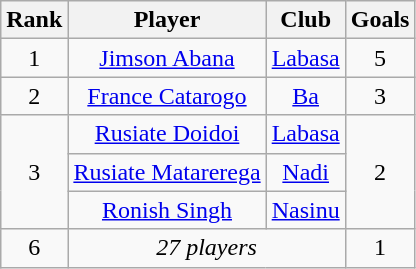<table class="wikitable" style="text-align:center">
<tr>
<th>Rank</th>
<th>Player</th>
<th>Club</th>
<th>Goals</th>
</tr>
<tr>
<td>1</td>
<td> <a href='#'>Jimson Abana</a></td>
<td><a href='#'>Labasa</a></td>
<td>5</td>
</tr>
<tr>
<td>2</td>
<td> <a href='#'>France Catarogo</a></td>
<td><a href='#'>Ba</a></td>
<td>3</td>
</tr>
<tr>
<td rowspan="3">3</td>
<td> <a href='#'>Rusiate Doidoi</a></td>
<td><a href='#'>Labasa</a></td>
<td rowspan="3">2</td>
</tr>
<tr>
<td> <a href='#'>Rusiate Matarerega</a></td>
<td><a href='#'>Nadi</a></td>
</tr>
<tr>
<td> <a href='#'>Ronish Singh</a></td>
<td><a href='#'>Nasinu</a></td>
</tr>
<tr>
<td>6</td>
<td colspan="2"><em>27 players</em></td>
<td>1</td>
</tr>
</table>
